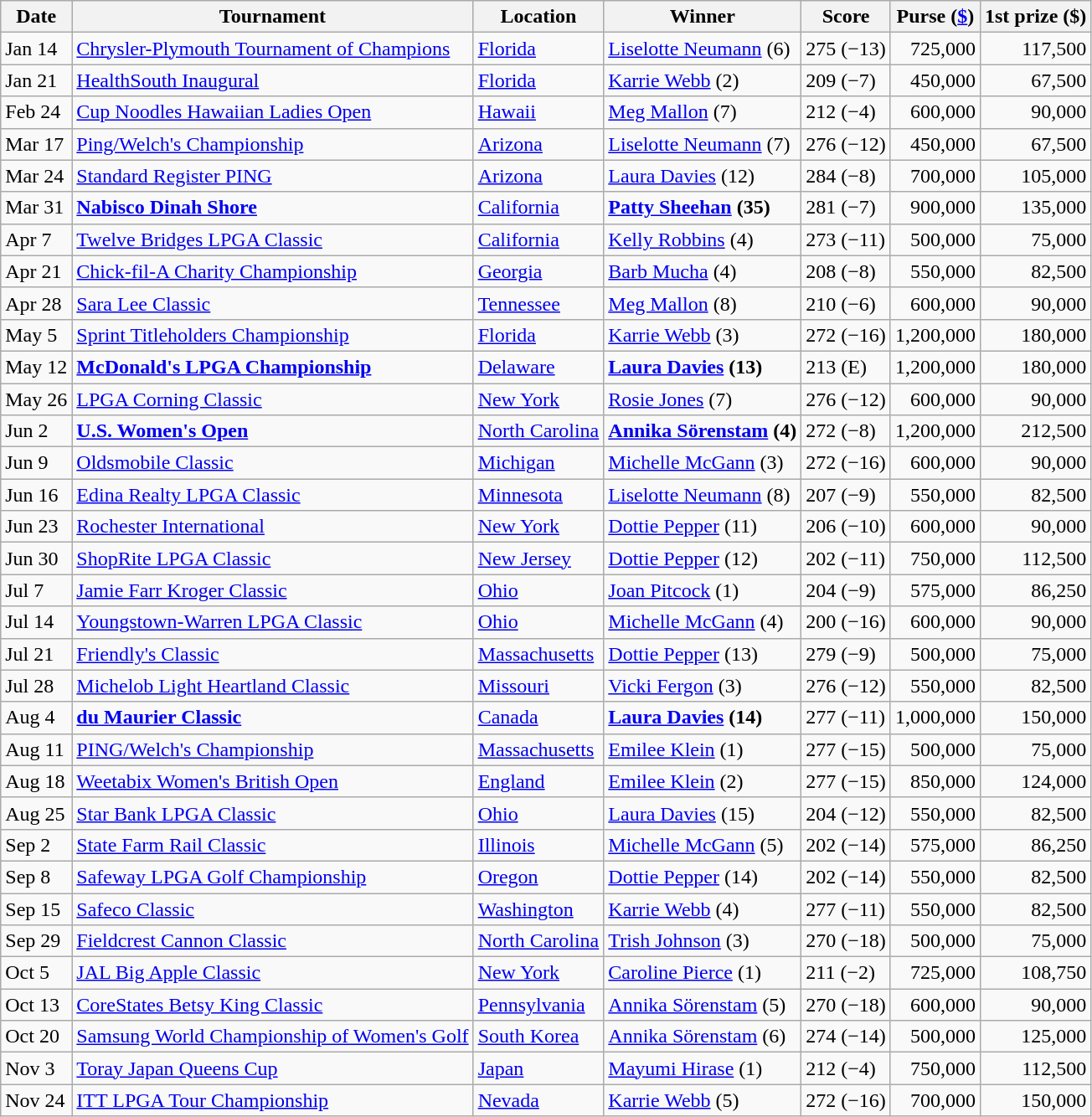<table class="wikitable sortable">
<tr>
<th>Date</th>
<th>Tournament</th>
<th>Location</th>
<th>Winner</th>
<th>Score</th>
<th>Purse (<a href='#'>$</a>)</th>
<th>1st prize ($)</th>
</tr>
<tr>
<td>Jan 14</td>
<td><a href='#'>Chrysler-Plymouth Tournament of Champions</a></td>
<td><a href='#'>Florida</a></td>
<td> <a href='#'>Liselotte Neumann</a> (6)</td>
<td>275 (−13)</td>
<td align=right>725,000</td>
<td align=right>117,500</td>
</tr>
<tr>
<td>Jan 21</td>
<td><a href='#'>HealthSouth Inaugural</a></td>
<td><a href='#'>Florida</a></td>
<td> <a href='#'>Karrie Webb</a> (2)</td>
<td>209 (−7)</td>
<td align=right>450,000</td>
<td align=right>67,500</td>
</tr>
<tr>
<td>Feb 24</td>
<td><a href='#'>Cup Noodles Hawaiian Ladies Open</a></td>
<td><a href='#'>Hawaii</a></td>
<td> <a href='#'>Meg Mallon</a> (7)</td>
<td>212 (−4)</td>
<td align=right>600,000</td>
<td align=right>90,000</td>
</tr>
<tr>
<td>Mar 17</td>
<td><a href='#'>Ping/Welch's Championship</a></td>
<td><a href='#'>Arizona</a></td>
<td> <a href='#'>Liselotte Neumann</a> (7)</td>
<td>276 (−12)</td>
<td align=right>450,000</td>
<td align=right>67,500</td>
</tr>
<tr>
<td>Mar 24</td>
<td><a href='#'>Standard Register PING</a></td>
<td><a href='#'>Arizona</a></td>
<td> <a href='#'>Laura Davies</a> (12)</td>
<td>284 (−8)</td>
<td align=right>700,000</td>
<td align=right>105,000</td>
</tr>
<tr>
<td>Mar 31</td>
<td><strong><a href='#'>Nabisco Dinah Shore</a></strong></td>
<td><a href='#'>California</a></td>
<td> <strong><a href='#'>Patty Sheehan</a> (35)</strong></td>
<td>281 (−7)</td>
<td align=right>900,000</td>
<td align=right>135,000</td>
</tr>
<tr>
<td>Apr 7</td>
<td><a href='#'>Twelve Bridges LPGA Classic</a></td>
<td><a href='#'>California</a></td>
<td> <a href='#'>Kelly Robbins</a> (4)</td>
<td>273 (−11)</td>
<td align=right>500,000</td>
<td align=right>75,000</td>
</tr>
<tr>
<td>Apr 21</td>
<td><a href='#'>Chick-fil-A Charity Championship</a></td>
<td><a href='#'>Georgia</a></td>
<td> <a href='#'>Barb Mucha</a> (4)</td>
<td>208 (−8)</td>
<td align=right>550,000</td>
<td align=right>82,500</td>
</tr>
<tr>
<td>Apr 28</td>
<td><a href='#'>Sara Lee Classic</a></td>
<td><a href='#'>Tennessee</a></td>
<td> <a href='#'>Meg Mallon</a> (8)</td>
<td>210 (−6)</td>
<td align=right>600,000</td>
<td align=right>90,000</td>
</tr>
<tr>
<td>May 5</td>
<td><a href='#'>Sprint Titleholders Championship</a></td>
<td><a href='#'>Florida</a></td>
<td> <a href='#'>Karrie Webb</a> (3)</td>
<td>272 (−16)</td>
<td align=right>1,200,000</td>
<td align=right>180,000</td>
</tr>
<tr>
<td>May 12</td>
<td><strong><a href='#'>McDonald's LPGA Championship</a></strong></td>
<td><a href='#'>Delaware</a></td>
<td> <strong><a href='#'>Laura Davies</a> (13)</strong></td>
<td>213 (E)</td>
<td align=right>1,200,000</td>
<td align=right>180,000</td>
</tr>
<tr>
<td>May 26</td>
<td><a href='#'>LPGA Corning Classic</a></td>
<td><a href='#'>New York</a></td>
<td> <a href='#'>Rosie Jones</a> (7)</td>
<td>276 (−12)</td>
<td align=right>600,000</td>
<td align=right>90,000</td>
</tr>
<tr>
<td>Jun 2</td>
<td><strong><a href='#'>U.S. Women's Open</a></strong></td>
<td><a href='#'>North Carolina</a></td>
<td> <strong><a href='#'>Annika Sörenstam</a> (4)</strong></td>
<td>272 (−8)</td>
<td align=right>1,200,000</td>
<td align=right>212,500</td>
</tr>
<tr>
<td>Jun 9</td>
<td><a href='#'>Oldsmobile Classic</a></td>
<td><a href='#'>Michigan</a></td>
<td> <a href='#'>Michelle McGann</a> (3)</td>
<td>272 (−16)</td>
<td align=right>600,000</td>
<td align=right>90,000</td>
</tr>
<tr>
<td>Jun 16</td>
<td><a href='#'>Edina Realty LPGA Classic</a></td>
<td><a href='#'>Minnesota</a></td>
<td> <a href='#'>Liselotte Neumann</a> (8)</td>
<td>207 (−9)</td>
<td align=right>550,000</td>
<td align=right>82,500</td>
</tr>
<tr>
<td>Jun 23</td>
<td><a href='#'>Rochester International</a></td>
<td><a href='#'>New York</a></td>
<td> <a href='#'>Dottie Pepper</a> (11)</td>
<td>206 (−10)</td>
<td align=right>600,000</td>
<td align=right>90,000</td>
</tr>
<tr>
<td>Jun 30</td>
<td><a href='#'>ShopRite LPGA Classic</a></td>
<td><a href='#'>New Jersey</a></td>
<td> <a href='#'>Dottie Pepper</a> (12)</td>
<td>202 (−11)</td>
<td align=right>750,000</td>
<td align=right>112,500</td>
</tr>
<tr>
<td>Jul 7</td>
<td><a href='#'>Jamie Farr Kroger Classic</a></td>
<td><a href='#'>Ohio</a></td>
<td> <a href='#'>Joan Pitcock</a> (1)</td>
<td>204 (−9)</td>
<td align=right>575,000</td>
<td align=right>86,250</td>
</tr>
<tr>
<td>Jul 14</td>
<td><a href='#'>Youngstown-Warren LPGA Classic</a></td>
<td><a href='#'>Ohio</a></td>
<td> <a href='#'>Michelle McGann</a> (4)</td>
<td>200 (−16)</td>
<td align=right>600,000</td>
<td align=right>90,000</td>
</tr>
<tr>
<td>Jul 21</td>
<td><a href='#'>Friendly's Classic</a></td>
<td><a href='#'>Massachusetts</a></td>
<td> <a href='#'>Dottie Pepper</a> (13)</td>
<td>279 (−9)</td>
<td align=right>500,000</td>
<td align=right>75,000</td>
</tr>
<tr>
<td>Jul 28</td>
<td><a href='#'>Michelob Light Heartland Classic</a></td>
<td><a href='#'>Missouri</a></td>
<td> <a href='#'>Vicki Fergon</a> (3)</td>
<td>276 (−12)</td>
<td align=right>550,000</td>
<td align=right>82,500</td>
</tr>
<tr>
<td>Aug 4</td>
<td><strong><a href='#'>du Maurier Classic</a></strong></td>
<td><a href='#'>Canada</a></td>
<td> <strong><a href='#'>Laura Davies</a> (14)</strong></td>
<td>277 (−11)</td>
<td align=right>1,000,000</td>
<td align=right>150,000</td>
</tr>
<tr>
<td>Aug 11</td>
<td><a href='#'>PING/Welch's Championship</a></td>
<td><a href='#'>Massachusetts</a></td>
<td> <a href='#'>Emilee Klein</a> (1)</td>
<td>277 (−15)</td>
<td align=right>500,000</td>
<td align=right>75,000</td>
</tr>
<tr>
<td>Aug 18</td>
<td><a href='#'>Weetabix Women's British Open</a></td>
<td><a href='#'>England</a></td>
<td> <a href='#'>Emilee Klein</a> (2)</td>
<td>277 (−15)</td>
<td align=right>850,000</td>
<td align=right>124,000</td>
</tr>
<tr>
<td>Aug 25</td>
<td><a href='#'>Star Bank LPGA Classic</a></td>
<td><a href='#'>Ohio</a></td>
<td> <a href='#'>Laura Davies</a> (15)</td>
<td>204 (−12)</td>
<td align=right>550,000</td>
<td align=right>82,500</td>
</tr>
<tr>
<td>Sep 2</td>
<td><a href='#'>State Farm Rail Classic</a></td>
<td><a href='#'>Illinois</a></td>
<td> <a href='#'>Michelle McGann</a> (5)</td>
<td>202 (−14)</td>
<td align=right>575,000</td>
<td align=right>86,250</td>
</tr>
<tr>
<td>Sep 8</td>
<td><a href='#'>Safeway LPGA Golf Championship</a></td>
<td><a href='#'>Oregon</a></td>
<td> <a href='#'>Dottie Pepper</a> (14)</td>
<td>202 (−14)</td>
<td align=right>550,000</td>
<td align=right>82,500</td>
</tr>
<tr>
<td>Sep 15</td>
<td><a href='#'>Safeco Classic</a></td>
<td><a href='#'>Washington</a></td>
<td> <a href='#'>Karrie Webb</a> (4)</td>
<td>277 (−11)</td>
<td align=right>550,000</td>
<td align=right>82,500</td>
</tr>
<tr>
<td>Sep 29</td>
<td><a href='#'>Fieldcrest Cannon Classic</a></td>
<td><a href='#'>North Carolina</a></td>
<td> <a href='#'>Trish Johnson</a> (3)</td>
<td>270 (−18)</td>
<td align=right>500,000</td>
<td align=right>75,000</td>
</tr>
<tr>
<td>Oct 5</td>
<td><a href='#'>JAL Big Apple Classic</a></td>
<td><a href='#'>New York</a></td>
<td> <a href='#'>Caroline Pierce</a> (1)</td>
<td>211 (−2)</td>
<td align=right>725,000</td>
<td align=right>108,750</td>
</tr>
<tr>
<td>Oct 13</td>
<td><a href='#'>CoreStates Betsy King Classic</a></td>
<td><a href='#'>Pennsylvania</a></td>
<td> <a href='#'>Annika Sörenstam</a> (5)</td>
<td>270 (−18)</td>
<td align=right>600,000</td>
<td align=right>90,000</td>
</tr>
<tr>
<td>Oct 20</td>
<td><a href='#'>Samsung World Championship of Women's Golf</a></td>
<td><a href='#'>South Korea</a></td>
<td> <a href='#'>Annika Sörenstam</a> (6)</td>
<td>274 (−14)</td>
<td align=right>500,000</td>
<td align=right>125,000</td>
</tr>
<tr>
<td>Nov 3</td>
<td><a href='#'>Toray Japan Queens Cup</a></td>
<td><a href='#'>Japan</a></td>
<td> <a href='#'>Mayumi Hirase</a> (1)</td>
<td>212 (−4)</td>
<td align=right>750,000</td>
<td align=right>112,500</td>
</tr>
<tr>
<td>Nov 24</td>
<td><a href='#'>ITT LPGA Tour Championship</a></td>
<td><a href='#'>Nevada</a></td>
<td> <a href='#'>Karrie Webb</a> (5)</td>
<td>272 (−16)</td>
<td align=right>700,000</td>
<td align=right>150,000</td>
</tr>
</table>
